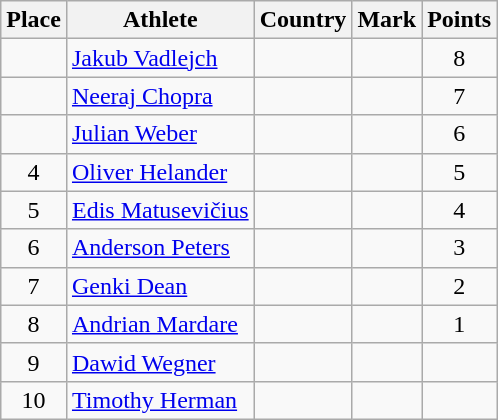<table class="wikitable">
<tr>
<th>Place</th>
<th>Athlete</th>
<th>Country</th>
<th>Mark</th>
<th>Points</th>
</tr>
<tr>
<td align=center></td>
<td><a href='#'>Jakub Vadlejch</a></td>
<td></td>
<td></td>
<td align=center>8</td>
</tr>
<tr>
<td align=center></td>
<td><a href='#'>Neeraj Chopra</a></td>
<td></td>
<td></td>
<td align=center>7</td>
</tr>
<tr>
<td align=center></td>
<td><a href='#'>Julian Weber</a></td>
<td></td>
<td></td>
<td align=center>6</td>
</tr>
<tr>
<td align=center>4</td>
<td><a href='#'>Oliver Helander</a></td>
<td></td>
<td></td>
<td align=center>5</td>
</tr>
<tr>
<td align=center>5</td>
<td><a href='#'>Edis Matusevičius</a></td>
<td></td>
<td></td>
<td align=center>4</td>
</tr>
<tr>
<td align=center>6</td>
<td><a href='#'>Anderson Peters</a></td>
<td></td>
<td></td>
<td align=center>3</td>
</tr>
<tr>
<td align=center>7</td>
<td><a href='#'>Genki Dean</a></td>
<td></td>
<td></td>
<td align=center>2</td>
</tr>
<tr>
<td align=center>8</td>
<td><a href='#'>Andrian Mardare</a></td>
<td></td>
<td></td>
<td align=center>1</td>
</tr>
<tr>
<td align=center>9</td>
<td><a href='#'>Dawid Wegner</a></td>
<td></td>
<td></td>
<td align=center></td>
</tr>
<tr>
<td align=center>10</td>
<td><a href='#'>Timothy Herman</a></td>
<td></td>
<td></td>
<td align=center></td>
</tr>
</table>
